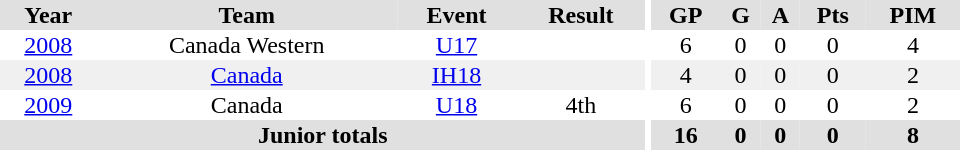<table border="0" cellpadding="1" cellspacing="0" ID="Table3" style="text-align:center; width:40em">
<tr ALIGN="centre" bgcolor="#e0e0e0">
<th>Year</th>
<th>Team</th>
<th>Event</th>
<th>Result</th>
<th rowspan="99" bgcolor="#ffffff"></th>
<th>GP</th>
<th>G</th>
<th>A</th>
<th>Pts</th>
<th>PIM</th>
</tr>
<tr>
<td><a href='#'>2008</a></td>
<td>Canada Western</td>
<td><a href='#'>U17</a></td>
<td></td>
<td>6</td>
<td>0</td>
<td>0</td>
<td>0</td>
<td>4</td>
</tr>
<tr bgcolor="#f0f0f0">
<td><a href='#'>2008</a></td>
<td><a href='#'>Canada</a></td>
<td><a href='#'>IH18</a></td>
<td></td>
<td>4</td>
<td>0</td>
<td>0</td>
<td>0</td>
<td>2</td>
</tr>
<tr>
<td><a href='#'>2009</a></td>
<td>Canada</td>
<td><a href='#'>U18</a></td>
<td>4th</td>
<td>6</td>
<td>0</td>
<td>0</td>
<td>0</td>
<td>2</td>
</tr>
<tr bgcolor="#e0e0e0">
<th colspan="4">Junior totals</th>
<th>16</th>
<th>0</th>
<th>0</th>
<th>0</th>
<th>8</th>
</tr>
</table>
